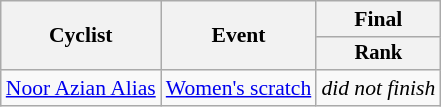<table class="wikitable" style="font-size:90%">
<tr>
<th rowspan=2>Cyclist</th>
<th rowspan=2>Event</th>
<th>Final</th>
</tr>
<tr style="font-size:95%">
<th>Rank</th>
</tr>
<tr align=center>
<td align=left><a href='#'>Noor Azian Alias</a></td>
<td align=left><a href='#'>Women's scratch</a></td>
<td><em>did not finish</em></td>
</tr>
</table>
